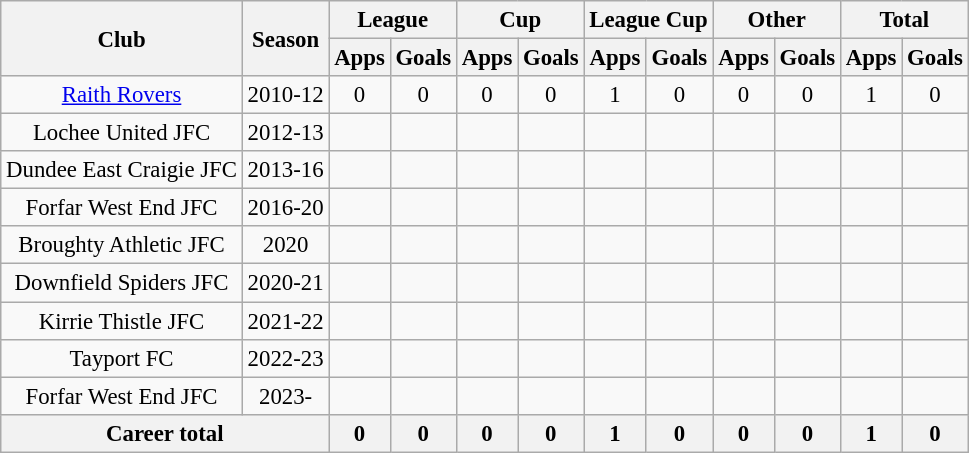<table class="wikitable" style="font-size:95%; text-align:center">
<tr>
<th rowspan="2">Club</th>
<th rowspan="2">Season</th>
<th colspan="2">League</th>
<th colspan="2">Cup</th>
<th colspan="2">League Cup</th>
<th colspan="2">Other</th>
<th ! colspan="2">Total</th>
</tr>
<tr>
<th>Apps</th>
<th>Goals</th>
<th>Apps</th>
<th>Goals</th>
<th>Apps</th>
<th>Goals</th>
<th>Apps</th>
<th>Goals</th>
<th>Apps</th>
<th>Goals</th>
</tr>
<tr>
<td rowspan="1"><a href='#'>Raith Rovers</a></td>
<td>2010-12</td>
<td>0</td>
<td>0</td>
<td>0</td>
<td>0</td>
<td>1</td>
<td>0</td>
<td>0</td>
<td>0</td>
<td>1</td>
<td>0</td>
</tr>
<tr>
<td>Lochee United JFC</td>
<td>2012-13</td>
<td></td>
<td></td>
<td></td>
<td></td>
<td></td>
<td></td>
<td></td>
<td></td>
<td></td>
<td></td>
</tr>
<tr>
<td>Dundee East Craigie JFC</td>
<td>2013-16</td>
<td></td>
<td></td>
<td></td>
<td></td>
<td></td>
<td></td>
<td></td>
<td></td>
<td></td>
<td></td>
</tr>
<tr>
<td>Forfar West End JFC</td>
<td>2016-20</td>
<td></td>
<td></td>
<td></td>
<td></td>
<td></td>
<td></td>
<td></td>
<td></td>
<td></td>
<td></td>
</tr>
<tr>
<td>Broughty Athletic JFC</td>
<td>2020</td>
<td></td>
<td></td>
<td></td>
<td></td>
<td></td>
<td></td>
<td></td>
<td></td>
<td></td>
<td></td>
</tr>
<tr>
<td>Downfield Spiders JFC</td>
<td>2020-21</td>
<td></td>
<td></td>
<td></td>
<td></td>
<td></td>
<td></td>
<td></td>
<td></td>
<td></td>
<td></td>
</tr>
<tr>
<td>Kirrie Thistle JFC</td>
<td>2021-22</td>
<td></td>
<td></td>
<td></td>
<td></td>
<td></td>
<td></td>
<td></td>
<td></td>
<td></td>
<td></td>
</tr>
<tr>
<td>Tayport FC</td>
<td>2022-23</td>
<td></td>
<td></td>
<td></td>
<td></td>
<td></td>
<td></td>
<td></td>
<td></td>
<td></td>
<td></td>
</tr>
<tr>
<td>Forfar West End JFC</td>
<td>2023-</td>
<td></td>
<td></td>
<td></td>
<td></td>
<td></td>
<td></td>
<td></td>
<td></td>
<td></td>
<td></td>
</tr>
<tr>
<th colspan="2">Career total</th>
<th>0</th>
<th>0</th>
<th>0</th>
<th>0</th>
<th>1</th>
<th>0</th>
<th>0</th>
<th>0</th>
<th>1</th>
<th>0</th>
</tr>
</table>
